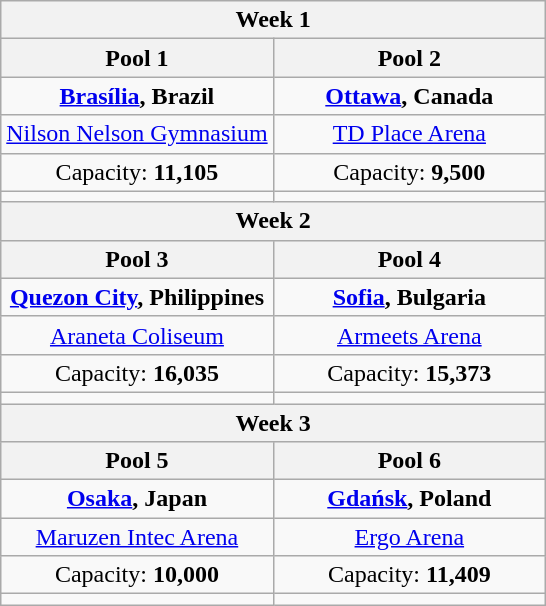<table class="wikitable" style="text-align:center">
<tr>
<th width=100% colspan=2>Week 1</th>
</tr>
<tr>
<th width=50%>Pool 1</th>
<th width=50%>Pool 2</th>
</tr>
<tr>
<td><strong><a href='#'>Brasília</a>, Brazil</strong></td>
<td><strong><a href='#'>Ottawa</a>, Canada</strong></td>
</tr>
<tr>
<td><a href='#'>Nilson Nelson Gymnasium</a></td>
<td><a href='#'>TD Place Arena</a></td>
</tr>
<tr>
<td>Capacity: <strong>11,105</strong></td>
<td>Capacity: <strong>9,500</strong></td>
</tr>
<tr>
<td></td>
<td></td>
</tr>
<tr>
<th width=100% colspan=2>Week 2</th>
</tr>
<tr>
<th width=50%>Pool 3</th>
<th width=50%>Pool 4</th>
</tr>
<tr>
<td><strong><a href='#'>Quezon City</a>, Philippines</strong></td>
<td><strong><a href='#'>Sofia</a>, Bulgaria</strong></td>
</tr>
<tr>
<td><a href='#'>Araneta Coliseum</a></td>
<td><a href='#'>Armeets Arena</a></td>
</tr>
<tr>
<td>Capacity: <strong>16,035</strong></td>
<td>Capacity: <strong>15,373</strong></td>
</tr>
<tr>
<td></td>
<td></td>
</tr>
<tr>
<th width=100% colspan=2>Week 3</th>
</tr>
<tr>
<th width=50%>Pool 5</th>
<th width=50%>Pool 6</th>
</tr>
<tr>
<td><strong><a href='#'>Osaka</a>, Japan</strong></td>
<td><strong><a href='#'>Gdańsk</a>, Poland</strong></td>
</tr>
<tr>
<td><a href='#'>Maruzen Intec Arena</a></td>
<td><a href='#'>Ergo Arena</a></td>
</tr>
<tr>
<td>Capacity: <strong>10,000</strong></td>
<td>Capacity: <strong>11,409</strong></td>
</tr>
<tr>
<td></td>
<td></td>
</tr>
</table>
